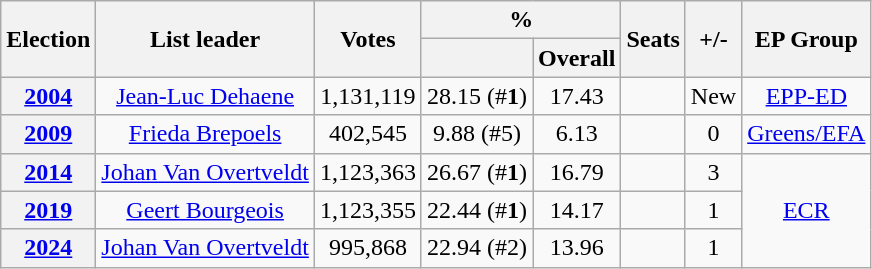<table class="wikitable" style="text-align:center;">
<tr>
<th rowspan=2>Election</th>
<th rowspan=2>List leader</th>
<th rowspan=2>Votes</th>
<th colspan=2>%</th>
<th rowspan=2>Seats</th>
<th rowspan=2>+/-</th>
<th rowspan=2>EP Group</th>
</tr>
<tr>
<th></th>
<th>Overall</th>
</tr>
<tr>
<th><a href='#'>2004</a></th>
<td><a href='#'>Jean-Luc Dehaene</a></td>
<td>1,131,119</td>
<td>28.15 (#<strong>1</strong>)</td>
<td>17.43</td>
<td></td>
<td>New</td>
<td><a href='#'>EPP-ED</a></td>
</tr>
<tr>
<th><a href='#'>2009</a></th>
<td><a href='#'>Frieda Brepoels</a></td>
<td>402,545</td>
<td>9.88 (#5)</td>
<td>6.13</td>
<td></td>
<td> 0</td>
<td><a href='#'>Greens/EFA</a></td>
</tr>
<tr>
<th><a href='#'>2014</a></th>
<td><a href='#'>Johan Van Overtveldt</a></td>
<td>1,123,363</td>
<td>26.67 (#<strong>1</strong>)</td>
<td>16.79</td>
<td></td>
<td> 3</td>
<td rowspan=3><a href='#'>ECR</a></td>
</tr>
<tr>
<th><a href='#'>2019</a></th>
<td><a href='#'>Geert Bourgeois</a></td>
<td>1,123,355</td>
<td>22.44 (#<strong>1</strong>)</td>
<td>14.17</td>
<td></td>
<td> 1</td>
</tr>
<tr>
<th><a href='#'>2024</a></th>
<td><a href='#'>Johan Van Overtveldt</a></td>
<td>995,868</td>
<td>22.94 (#2)</td>
<td>13.96</td>
<td></td>
<td> 1</td>
</tr>
</table>
